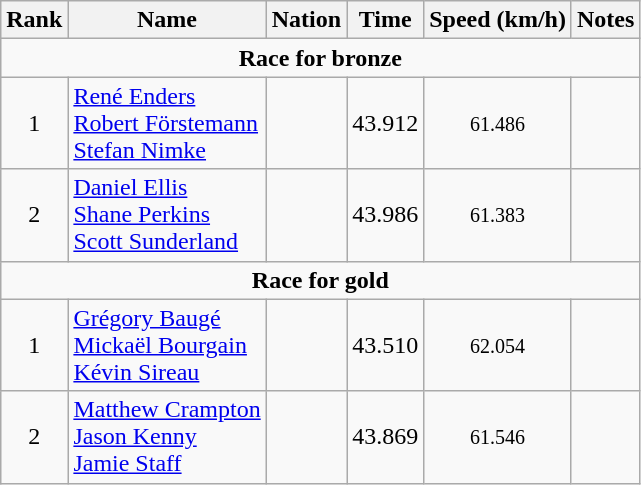<table class=wikitable sortable style=text-align:center>
<tr>
<th>Rank</th>
<th>Name</th>
<th>Nation</th>
<th>Time</th>
<th>Speed (km/h)</th>
<th>Notes</th>
</tr>
<tr>
<td colspan=6><strong>Race for bronze</strong></td>
</tr>
<tr>
<td>1</td>
<td align=left><a href='#'>René Enders</a><br><a href='#'>Robert Förstemann</a><br><a href='#'>Stefan Nimke</a></td>
<td align=left></td>
<td>43.912</td>
<td><small>61.486</small></td>
<td></td>
</tr>
<tr>
<td>2</td>
<td align=left><a href='#'>Daniel Ellis</a><br><a href='#'>Shane Perkins</a><br><a href='#'>Scott Sunderland</a></td>
<td align=left></td>
<td>43.986</td>
<td><small>61.383</small></td>
<td></td>
</tr>
<tr>
<td colspan=6><strong>Race for gold</strong></td>
</tr>
<tr>
<td>1</td>
<td align=left><a href='#'>Grégory Baugé</a><br><a href='#'>Mickaël Bourgain</a><br><a href='#'>Kévin Sireau</a></td>
<td align=left></td>
<td>43.510</td>
<td><small>62.054</small></td>
<td></td>
</tr>
<tr>
<td>2</td>
<td align=left><a href='#'>Matthew Crampton</a><br><a href='#'>Jason Kenny</a><br><a href='#'>Jamie Staff</a></td>
<td align=left></td>
<td>43.869</td>
<td><small>61.546</small></td>
<td></td>
</tr>
</table>
